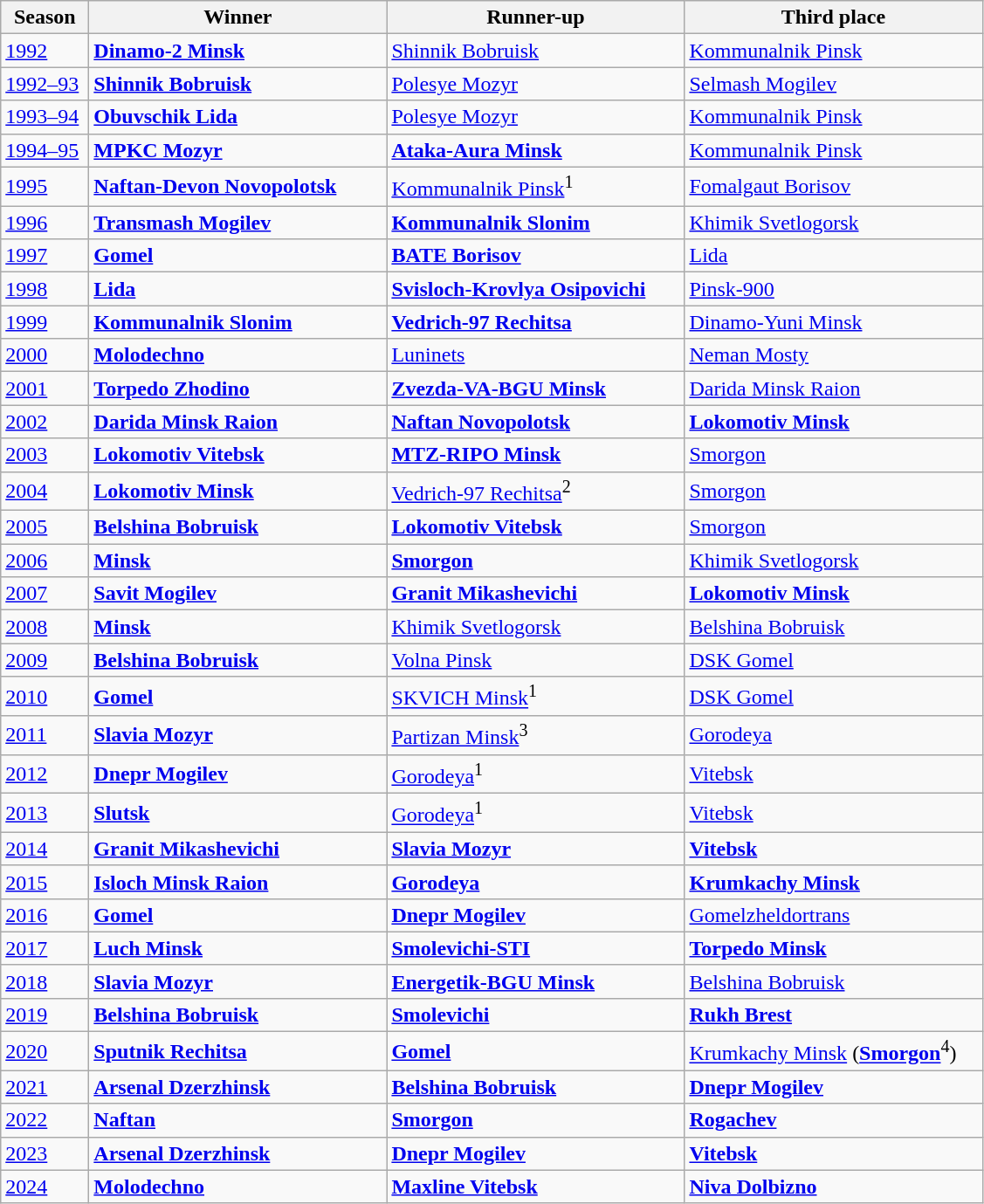<table class="wikitable">
<tr>
<th width=60>Season</th>
<th width=220>Winner</th>
<th width=220>Runner-up</th>
<th width=220>Third place</th>
</tr>
<tr>
<td><a href='#'>1992</a></td>
<td><strong><a href='#'>Dinamo-2 Minsk</a></strong></td>
<td><a href='#'>Shinnik Bobruisk</a></td>
<td><a href='#'>Kommunalnik Pinsk</a></td>
</tr>
<tr>
<td><a href='#'>1992–93</a></td>
<td><strong><a href='#'>Shinnik Bobruisk</a></strong></td>
<td><a href='#'>Polesye Mozyr</a></td>
<td><a href='#'>Selmash Mogilev</a></td>
</tr>
<tr>
<td><a href='#'>1993–94</a></td>
<td><strong><a href='#'>Obuvschik Lida</a></strong></td>
<td><a href='#'>Polesye Mozyr</a></td>
<td><a href='#'>Kommunalnik Pinsk</a></td>
</tr>
<tr>
<td><a href='#'>1994–95</a></td>
<td><strong><a href='#'>MPKC Mozyr</a></strong></td>
<td><strong><a href='#'>Ataka-Aura Minsk</a></strong></td>
<td><a href='#'>Kommunalnik Pinsk</a></td>
</tr>
<tr>
<td><a href='#'>1995</a></td>
<td><strong><a href='#'>Naftan-Devon Novopolotsk</a></strong></td>
<td><a href='#'>Kommunalnik Pinsk</a><sup>1</sup></td>
<td><a href='#'>Fomalgaut Borisov</a></td>
</tr>
<tr>
<td><a href='#'>1996</a></td>
<td><strong><a href='#'>Transmash Mogilev</a></strong></td>
<td><strong><a href='#'>Kommunalnik Slonim</a></strong></td>
<td><a href='#'>Khimik Svetlogorsk</a></td>
</tr>
<tr>
<td><a href='#'>1997</a></td>
<td><strong><a href='#'>Gomel</a></strong></td>
<td><strong><a href='#'>BATE Borisov</a></strong></td>
<td><a href='#'>Lida</a></td>
</tr>
<tr>
<td><a href='#'>1998</a></td>
<td><strong><a href='#'>Lida</a></strong></td>
<td><strong><a href='#'>Svisloch-Krovlya Osipovichi</a></strong></td>
<td><a href='#'>Pinsk-900</a></td>
</tr>
<tr>
<td><a href='#'>1999</a></td>
<td><strong><a href='#'>Kommunalnik Slonim</a></strong></td>
<td><strong><a href='#'>Vedrich-97 Rechitsa</a></strong></td>
<td><a href='#'>Dinamo-Yuni Minsk</a></td>
</tr>
<tr>
<td><a href='#'>2000</a></td>
<td><strong><a href='#'>Molodechno</a></strong></td>
<td><a href='#'>Luninets</a></td>
<td><a href='#'>Neman Mosty</a></td>
</tr>
<tr>
<td><a href='#'>2001</a></td>
<td><strong><a href='#'>Torpedo Zhodino</a></strong></td>
<td><strong><a href='#'>Zvezda-VA-BGU Minsk</a></strong></td>
<td><a href='#'>Darida Minsk Raion</a></td>
</tr>
<tr>
<td><a href='#'>2002</a></td>
<td><strong><a href='#'>Darida Minsk Raion</a></strong></td>
<td><strong><a href='#'>Naftan Novopolotsk</a></strong></td>
<td><strong><a href='#'>Lokomotiv Minsk</a></strong></td>
</tr>
<tr>
<td><a href='#'>2003</a></td>
<td><strong><a href='#'>Lokomotiv Vitebsk</a></strong></td>
<td><strong><a href='#'>MTZ-RIPO Minsk</a></strong></td>
<td><a href='#'>Smorgon</a></td>
</tr>
<tr>
<td><a href='#'>2004</a></td>
<td><strong><a href='#'>Lokomotiv Minsk</a></strong></td>
<td><a href='#'>Vedrich-97 Rechitsa</a><sup>2</sup></td>
<td><a href='#'>Smorgon</a></td>
</tr>
<tr>
<td><a href='#'>2005</a></td>
<td><strong><a href='#'>Belshina Bobruisk</a></strong></td>
<td><strong><a href='#'>Lokomotiv Vitebsk</a></strong></td>
<td><a href='#'>Smorgon</a></td>
</tr>
<tr>
<td><a href='#'>2006</a></td>
<td><strong><a href='#'>Minsk</a></strong></td>
<td><strong><a href='#'>Smorgon</a></strong></td>
<td><a href='#'>Khimik Svetlogorsk</a></td>
</tr>
<tr>
<td><a href='#'>2007</a></td>
<td><strong><a href='#'>Savit Mogilev</a></strong></td>
<td><strong><a href='#'>Granit Mikashevichi</a></strong></td>
<td><strong><a href='#'>Lokomotiv Minsk</a></strong></td>
</tr>
<tr>
<td><a href='#'>2008</a></td>
<td><strong><a href='#'>Minsk</a></strong></td>
<td><a href='#'>Khimik Svetlogorsk</a></td>
<td><a href='#'>Belshina Bobruisk</a></td>
</tr>
<tr>
<td><a href='#'>2009</a></td>
<td><strong><a href='#'>Belshina Bobruisk</a></strong></td>
<td><a href='#'>Volna Pinsk</a></td>
<td><a href='#'>DSK Gomel</a></td>
</tr>
<tr>
<td><a href='#'>2010</a></td>
<td><strong><a href='#'>Gomel</a></strong></td>
<td><a href='#'>SKVICH Minsk</a><sup>1</sup></td>
<td><a href='#'>DSK Gomel</a></td>
</tr>
<tr>
<td><a href='#'>2011</a></td>
<td><strong><a href='#'>Slavia Mozyr</a></strong></td>
<td><a href='#'>Partizan Minsk</a><sup>3</sup></td>
<td><a href='#'>Gorodeya</a></td>
</tr>
<tr>
<td><a href='#'>2012</a></td>
<td><strong><a href='#'>Dnepr Mogilev</a></strong></td>
<td><a href='#'>Gorodeya</a><sup>1</sup></td>
<td><a href='#'>Vitebsk</a></td>
</tr>
<tr>
<td><a href='#'>2013</a></td>
<td><strong><a href='#'>Slutsk</a></strong></td>
<td><a href='#'>Gorodeya</a><sup>1</sup></td>
<td><a href='#'>Vitebsk</a></td>
</tr>
<tr>
<td><a href='#'>2014</a></td>
<td><strong><a href='#'>Granit Mikashevichi</a></strong></td>
<td><strong><a href='#'>Slavia Mozyr</a></strong></td>
<td><strong><a href='#'>Vitebsk</a></strong></td>
</tr>
<tr>
<td><a href='#'>2015</a></td>
<td><strong><a href='#'>Isloch Minsk Raion</a></strong></td>
<td><strong><a href='#'>Gorodeya</a></strong></td>
<td><strong><a href='#'>Krumkachy Minsk</a></strong></td>
</tr>
<tr>
<td><a href='#'>2016</a></td>
<td><strong><a href='#'>Gomel</a></strong></td>
<td><strong><a href='#'>Dnepr Mogilev</a></strong></td>
<td><a href='#'>Gomelzheldortrans</a></td>
</tr>
<tr>
<td><a href='#'>2017</a></td>
<td><strong><a href='#'>Luch Minsk</a></strong></td>
<td><strong><a href='#'>Smolevichi-STI</a></strong></td>
<td><strong><a href='#'>Torpedo Minsk</a></strong></td>
</tr>
<tr>
<td><a href='#'>2018</a></td>
<td><strong><a href='#'>Slavia Mozyr</a></strong></td>
<td><strong><a href='#'>Energetik-BGU Minsk</a></strong></td>
<td><a href='#'>Belshina Bobruisk</a></td>
</tr>
<tr>
<td><a href='#'>2019</a></td>
<td><strong><a href='#'>Belshina Bobruisk</a></strong></td>
<td><strong><a href='#'>Smolevichi</a></strong></td>
<td><strong><a href='#'>Rukh Brest</a></strong></td>
</tr>
<tr>
<td><a href='#'>2020</a></td>
<td><strong><a href='#'>Sputnik Rechitsa</a></strong></td>
<td><strong><a href='#'>Gomel</a></strong></td>
<td><a href='#'>Krumkachy Minsk</a> (<strong><a href='#'>Smorgon</a></strong><sup>4</sup>)</td>
</tr>
<tr>
<td><a href='#'>2021</a></td>
<td><strong><a href='#'>Arsenal Dzerzhinsk</a></strong></td>
<td><strong><a href='#'>Belshina Bobruisk</a></strong></td>
<td><strong><a href='#'>Dnepr Mogilev</a></strong></td>
</tr>
<tr>
<td><a href='#'>2022</a></td>
<td><strong><a href='#'>Naftan</a></strong></td>
<td><strong><a href='#'>Smorgon</a></strong></td>
<td><strong><a href='#'>Rogachev</a></strong></td>
</tr>
<tr>
<td><a href='#'>2023</a></td>
<td><strong><a href='#'>Arsenal Dzerzhinsk</a></strong></td>
<td><strong><a href='#'>Dnepr Mogilev</a></strong></td>
<td><strong><a href='#'>Vitebsk</a></strong></td>
</tr>
<tr>
<td><a href='#'>2024</a></td>
<td><strong><a href='#'>Molodechno</a></strong></td>
<td><strong><a href='#'>Maxline Vitebsk</a></strong></td>
<td><strong><a href='#'>Niva Dolbizno</a></strong></td>
</tr>
</table>
